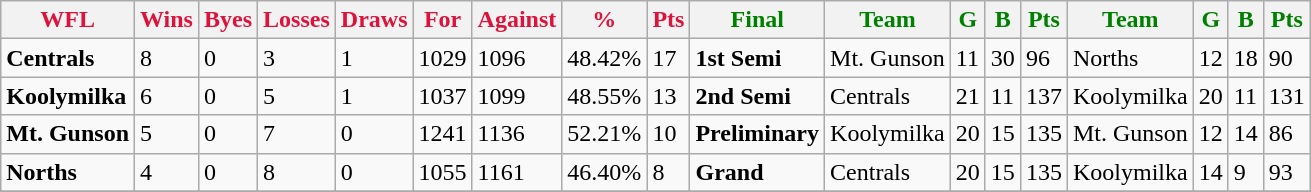<table class="wikitable">
<tr>
<th style="color:crimson">WFL</th>
<th style="color:crimson">Wins</th>
<th style="color:crimson">Byes</th>
<th style="color:crimson">Losses</th>
<th style="color:crimson">Draws</th>
<th style="color:crimson">For</th>
<th style="color:crimson">Against</th>
<th style="color:crimson">%</th>
<th style="color:crimson">Pts</th>
<th style="color:green">Final</th>
<th style="color:green">Team</th>
<th style="color:green">G</th>
<th style="color:green">B</th>
<th style="color:green">Pts</th>
<th style="color:green">Team</th>
<th style="color:green">G</th>
<th style="color:green">B</th>
<th style="color:green">Pts</th>
</tr>
<tr>
<td><strong>	Centrals	</strong></td>
<td>8</td>
<td>0</td>
<td>3</td>
<td>1</td>
<td>1029</td>
<td>1096</td>
<td>48.42%</td>
<td>17</td>
<td><strong>1st Semi</strong></td>
<td>Mt. Gunson</td>
<td>11</td>
<td>30</td>
<td>96</td>
<td>Norths</td>
<td>12</td>
<td>18</td>
<td>90</td>
</tr>
<tr>
<td><strong>	Koolymilka	</strong></td>
<td>6</td>
<td>0</td>
<td>5</td>
<td>1</td>
<td>1037</td>
<td>1099</td>
<td>48.55%</td>
<td>13</td>
<td><strong>2nd Semi</strong></td>
<td>Centrals</td>
<td>21</td>
<td>11</td>
<td>137</td>
<td>Koolymilka</td>
<td>20</td>
<td>11</td>
<td>131</td>
</tr>
<tr>
<td><strong>	Mt. Gunson	</strong></td>
<td>5</td>
<td>0</td>
<td>7</td>
<td>0</td>
<td>1241</td>
<td>1136</td>
<td>52.21%</td>
<td>10</td>
<td><strong>Preliminary</strong></td>
<td>Koolymilka</td>
<td>20</td>
<td>15</td>
<td>135</td>
<td>Mt. Gunson</td>
<td>12</td>
<td>14</td>
<td>86</td>
</tr>
<tr>
<td><strong>	Norths	</strong></td>
<td>4</td>
<td>0</td>
<td>8</td>
<td>0</td>
<td>1055</td>
<td>1161</td>
<td>46.40%</td>
<td>8</td>
<td><strong>Grand</strong></td>
<td>Centrals</td>
<td>20</td>
<td>15</td>
<td>135</td>
<td>Koolymilka</td>
<td>14</td>
<td>9</td>
<td>93</td>
</tr>
<tr>
</tr>
</table>
